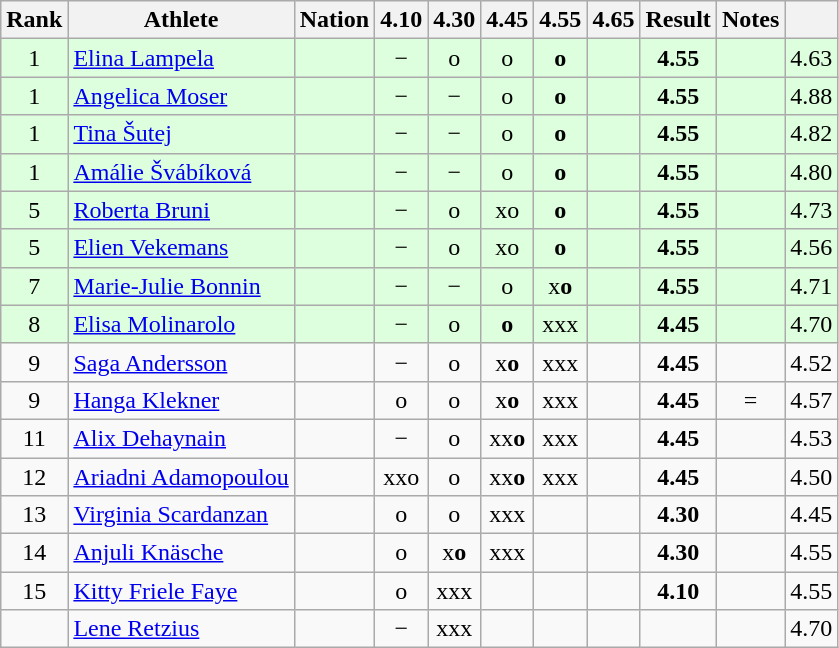<table class="wikitable sortable" style="text-align:center">
<tr>
<th scope="col">Rank</th>
<th scope="col">Athlete</th>
<th scope="col">Nation</th>
<th>4.10</th>
<th>4.30</th>
<th>4.45</th>
<th>4.55</th>
<th>4.65</th>
<th scope="col">Result</th>
<th scope="col">Notes</th>
<th scope="col"></th>
</tr>
<tr bgcolor=ddffdd>
<td>1</td>
<td align="left"><a href='#'>Elina Lampela</a></td>
<td align="left"></td>
<td>−</td>
<td>o</td>
<td>o</td>
<td><strong>o</strong></td>
<td></td>
<td><strong>4.55</strong></td>
<td></td>
<td>4.63</td>
</tr>
<tr bgcolor=ddffdd>
<td>1</td>
<td align="left"><a href='#'>Angelica Moser</a></td>
<td align="left"></td>
<td>−</td>
<td>−</td>
<td>o</td>
<td><strong>o</strong></td>
<td></td>
<td><strong>4.55</strong></td>
<td></td>
<td>4.88</td>
</tr>
<tr bgcolor=ddffdd>
<td>1</td>
<td align="left"><a href='#'>Tina Šutej</a></td>
<td align="left"></td>
<td>−</td>
<td>−</td>
<td>o</td>
<td><strong>o</strong></td>
<td></td>
<td><strong>4.55</strong></td>
<td></td>
<td>4.82</td>
</tr>
<tr bgcolor=ddffdd>
<td>1</td>
<td align="left"><a href='#'>Amálie Švábíková</a></td>
<td align="left"></td>
<td>−</td>
<td>−</td>
<td>o</td>
<td><strong>o</strong></td>
<td></td>
<td><strong>4.55</strong></td>
<td></td>
<td>4.80</td>
</tr>
<tr bgcolor=ddffdd>
<td>5</td>
<td align="left"><a href='#'>Roberta Bruni</a></td>
<td align="left"></td>
<td>−</td>
<td>o</td>
<td>xo</td>
<td><strong>o</strong></td>
<td></td>
<td><strong>4.55</strong></td>
<td></td>
<td>4.73</td>
</tr>
<tr bgcolor=ddffdd>
<td>5</td>
<td align="left"><a href='#'>Elien Vekemans</a></td>
<td align="left"></td>
<td>−</td>
<td>o</td>
<td>xo</td>
<td><strong>o</strong></td>
<td></td>
<td><strong>4.55</strong></td>
<td></td>
<td>4.56</td>
</tr>
<tr bgcolor=ddffdd>
<td>7</td>
<td align="left"><a href='#'>Marie-Julie Bonnin</a></td>
<td align="left"></td>
<td>−</td>
<td>−</td>
<td>o</td>
<td>x<strong>o</strong></td>
<td></td>
<td><strong>4.55</strong></td>
<td></td>
<td>4.71</td>
</tr>
<tr bgcolor=ddffdd>
<td>8</td>
<td align="left"><a href='#'>Elisa Molinarolo</a></td>
<td align="left"></td>
<td>−</td>
<td>o</td>
<td><strong>o</strong></td>
<td>xxx</td>
<td></td>
<td><strong>4.45</strong></td>
<td></td>
<td>4.70</td>
</tr>
<tr>
<td>9</td>
<td align="left"><a href='#'>Saga Andersson</a></td>
<td align="left"></td>
<td>−</td>
<td>o</td>
<td>x<strong>o</strong></td>
<td>xxx</td>
<td></td>
<td><strong>4.45</strong></td>
<td></td>
<td>4.52</td>
</tr>
<tr>
<td>9</td>
<td align="left"><a href='#'>Hanga Klekner</a></td>
<td align="left"></td>
<td>o</td>
<td>o</td>
<td>x<strong>o</strong></td>
<td>xxx</td>
<td></td>
<td><strong>4.45</strong></td>
<td>=</td>
<td>4.57</td>
</tr>
<tr>
<td>11</td>
<td align="left"><a href='#'>Alix Dehaynain</a></td>
<td align="left"></td>
<td>−</td>
<td>o</td>
<td>xx<strong>o</strong></td>
<td>xxx</td>
<td></td>
<td><strong>4.45</strong></td>
<td></td>
<td>4.53</td>
</tr>
<tr>
<td>12</td>
<td align="left"><a href='#'>Ariadni Adamopoulou</a></td>
<td align="left"></td>
<td>xxo</td>
<td>o</td>
<td>xx<strong>o</strong></td>
<td>xxx</td>
<td></td>
<td><strong>4.45</strong></td>
<td></td>
<td>4.50</td>
</tr>
<tr>
<td>13</td>
<td align="left"><a href='#'>Virginia Scardanzan</a></td>
<td align="left"></td>
<td>o</td>
<td>o</td>
<td>xxx</td>
<td></td>
<td></td>
<td><strong>4.30</strong></td>
<td></td>
<td>4.45</td>
</tr>
<tr>
<td>14</td>
<td align="left"><a href='#'>Anjuli Knäsche</a></td>
<td align="left"></td>
<td>o</td>
<td>x<strong>o</strong></td>
<td>xxx</td>
<td></td>
<td></td>
<td><strong>4.30</strong></td>
<td></td>
<td>4.55</td>
</tr>
<tr>
<td>15</td>
<td align="left"><a href='#'>Kitty Friele Faye</a></td>
<td align="left"></td>
<td>o</td>
<td>xxx</td>
<td></td>
<td></td>
<td></td>
<td><strong>4.10</strong></td>
<td></td>
<td>4.55</td>
</tr>
<tr>
<td></td>
<td align="left"><a href='#'>Lene Retzius</a></td>
<td align="left"></td>
<td>−</td>
<td>xxx</td>
<td></td>
<td></td>
<td></td>
<td><strong></strong></td>
<td></td>
<td>4.70</td>
</tr>
</table>
